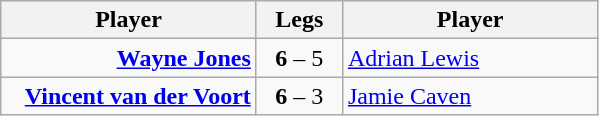<table class=wikitable style="text-align:center">
<tr>
<th width=163>Player</th>
<th width=50>Legs</th>
<th width=163>Player</th>
</tr>
<tr align=left>
<td align=right><strong><a href='#'>Wayne Jones</a></strong> </td>
<td align=center><strong>6</strong> – 5</td>
<td> <a href='#'>Adrian Lewis</a></td>
</tr>
<tr align=left>
<td align=right><strong><a href='#'>Vincent van der Voort</a></strong> </td>
<td align=center><strong>6</strong> – 3</td>
<td> <a href='#'>Jamie Caven</a></td>
</tr>
</table>
